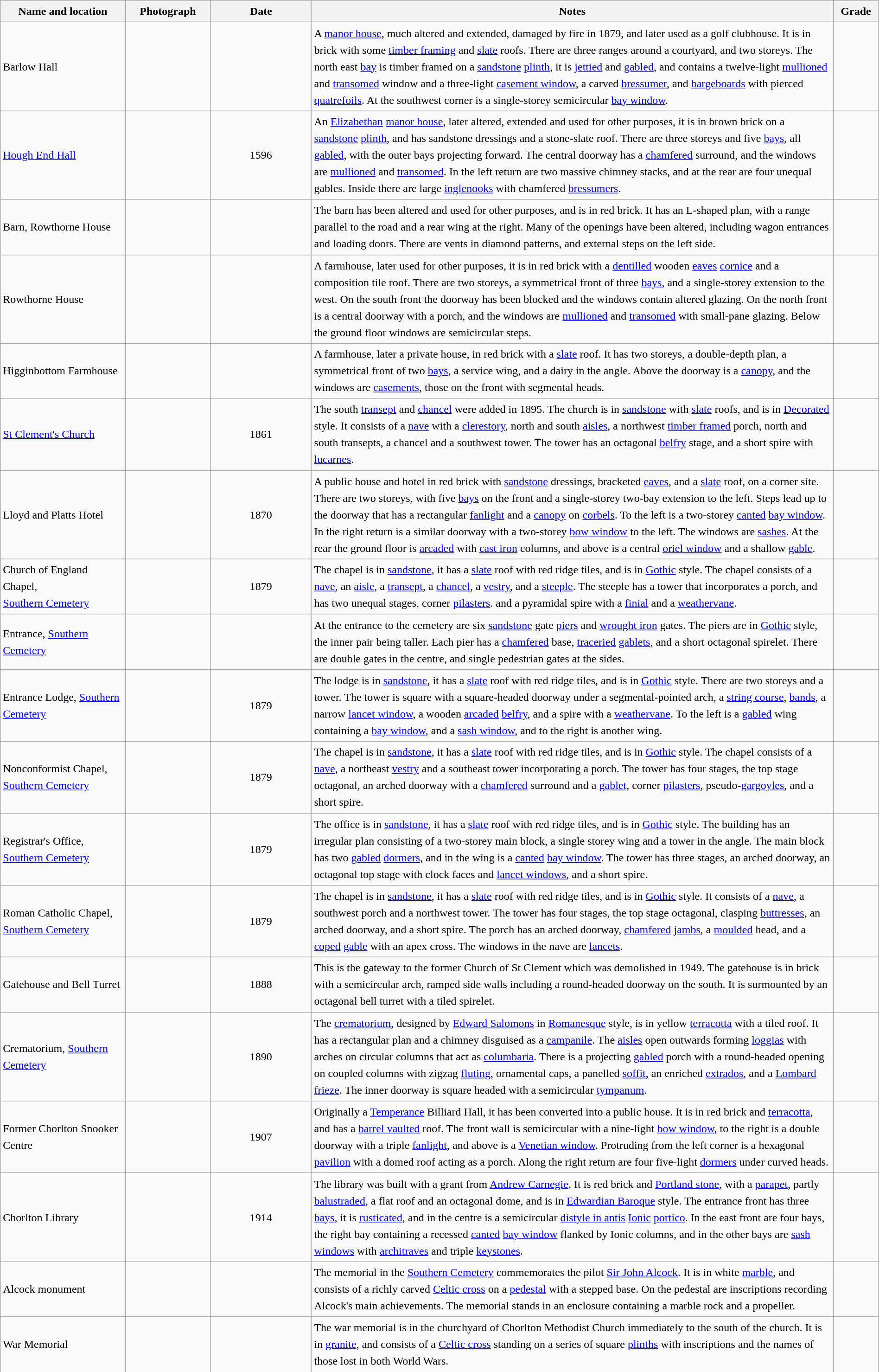<table class="wikitable sortable plainrowheaders" style="width:100%; border:0; text-align:left; line-height:150%;">
<tr>
<th scope="col" style="width:150px">Name and location</th>
<th scope="col" style="width:100px" class="unsortable">Photograph</th>
<th scope="col" style="width:120px">Date</th>
<th scope="col" style="width:650px" class="unsortable">Notes</th>
<th scope="col" style="width:50px">Grade</th>
</tr>
<tr>
<td>Barlow Hall<br><small></small></td>
<td></td>
<td align="center"></td>
<td>A <a href='#'>manor house</a>, much altered and extended, damaged by fire in 1879, and later used as a golf clubhouse. It is in brick with some <a href='#'>timber framing</a> and <a href='#'>slate</a> roofs. There are three ranges around a courtyard, and two storeys. The north east <a href='#'>bay</a> is timber framed on a <a href='#'>sandstone</a> <a href='#'>plinth</a>, it is <a href='#'>jettied</a> and <a href='#'>gabled</a>, and contains a twelve-light <a href='#'>mullioned</a> and <a href='#'>transomed</a> window and a three-light <a href='#'>casement window</a>, a carved <a href='#'>bressumer</a>, and <a href='#'>bargeboards</a> with pierced <a href='#'>quatrefoils</a>. At the southwest corner is a single-storey semicircular <a href='#'>bay window</a>.</td>
<td align="center" ></td>
</tr>
<tr>
<td><a href='#'>Hough End Hall</a><br><small></small></td>
<td></td>
<td align="center">1596</td>
<td>An <a href='#'>Elizabethan</a> <a href='#'>manor house</a>, later altered, extended and used for other purposes, it is in brown brick on a <a href='#'>sandstone</a> <a href='#'>plinth</a>, and has sandstone dressings and a stone-slate roof. There are three storeys and five <a href='#'>bays</a>, all <a href='#'>gabled</a>, with the outer bays projecting forward. The central doorway has a <a href='#'>chamfered</a> surround, and the windows are <a href='#'>mullioned</a> and <a href='#'>transomed</a>. In the left return are two massive chimney stacks, and at the rear are four unequal gables. Inside there are large <a href='#'>inglenooks</a> with chamfered <a href='#'>bressumers</a>.</td>
<td align="center" ></td>
</tr>
<tr>
<td>Barn, Rowthorne House<br><small></small></td>
<td></td>
<td align="center"></td>
<td>The barn has been altered and used for other purposes, and is in red brick. It has an L-shaped plan, with a range parallel to the road and a rear wing at the right. Many of the openings have been altered, including wagon entrances and loading doors. There are vents in diamond patterns, and external steps on the left side.</td>
<td align="center" ></td>
</tr>
<tr>
<td>Rowthorne House<br><small></small></td>
<td></td>
<td align="center"></td>
<td>A farmhouse, later used for other purposes, it is in red brick with a <a href='#'>dentilled</a> wooden <a href='#'>eaves</a> <a href='#'>cornice</a> and a composition tile roof. There are two storeys, a symmetrical front of three <a href='#'>bays</a>, and a single-storey extension to the west. On the south front the doorway has been blocked and the windows contain altered glazing. On the north front is a central doorway with a porch, and the windows are <a href='#'>mullioned</a> and <a href='#'>transomed</a> with small-pane glazing. Below the ground floor windows are semicircular steps.</td>
<td align="center" ></td>
</tr>
<tr>
<td>Higginbottom Farmhouse<br><small></small></td>
<td></td>
<td align="center"></td>
<td>A farmhouse, later a private house, in red brick with a <a href='#'>slate</a> roof. It has two storeys, a double-depth plan, a symmetrical front of two <a href='#'>bays</a>, a service wing, and a dairy in the angle. Above the doorway is a <a href='#'>canopy</a>, and the windows are <a href='#'>casements</a>, those on the front with segmental heads.</td>
<td align="center" ></td>
</tr>
<tr>
<td><a href='#'>St Clement's Church</a><br><small></small></td>
<td></td>
<td align="center">1861</td>
<td>The south <a href='#'>transept</a> and <a href='#'>chancel</a> were added in 1895. The church is in <a href='#'>sandstone</a> with <a href='#'>slate</a> roofs, and is in <a href='#'>Decorated</a> style. It consists of a <a href='#'>nave</a> with a <a href='#'>clerestory</a>, north and south <a href='#'>aisles</a>, a northwest <a href='#'>timber framed</a> porch, north and south transepts, a chancel and a southwest tower. The tower has an octagonal <a href='#'>belfry</a> stage, and a short spire with <a href='#'>lucarnes</a>.</td>
<td align="center" ></td>
</tr>
<tr>
<td>Lloyd and Platts Hotel<br><small></small></td>
<td></td>
<td align="center">1870</td>
<td>A public house and hotel in red brick with <a href='#'>sandstone</a> dressings, bracketed <a href='#'>eaves</a>, and a <a href='#'>slate</a> roof, on a corner site. There are two storeys, with five <a href='#'>bays</a> on the front and a single-storey two-bay extension to the left. Steps lead up to the doorway that has a rectangular <a href='#'>fanlight</a> and a <a href='#'>canopy</a> on <a href='#'>corbels</a>. To the left is a two-storey <a href='#'>canted</a> <a href='#'>bay window</a>. In the right return is a similar doorway with a two-storey <a href='#'>bow window</a> to the left. The windows are <a href='#'>sashes</a>. At the rear the ground floor is <a href='#'>arcaded</a> with <a href='#'>cast iron</a> columns, and above is a central <a href='#'>oriel window</a> and a shallow <a href='#'>gable</a>.</td>
<td align="center" ></td>
</tr>
<tr>
<td>Church of England Chapel,<br><a href='#'>Southern Cemetery</a><br><small></small></td>
<td></td>
<td align="center">1879</td>
<td>The chapel is in <a href='#'>sandstone</a>, it has a <a href='#'>slate</a> roof with red ridge tiles, and is in <a href='#'>Gothic</a> style. The chapel consists of a <a href='#'>nave</a>, an <a href='#'>aisle</a>, a <a href='#'>transept</a>, a <a href='#'>chancel</a>, a <a href='#'>vestry</a>, and a <a href='#'>steeple</a>. The steeple has a tower that incorporates a porch, and has two unequal stages, corner <a href='#'>pilasters</a>. and a pyramidal spire with a <a href='#'>finial</a> and a <a href='#'>weathervane</a>.</td>
<td align="center" ></td>
</tr>
<tr>
<td>Entrance, <a href='#'>Southern Cemetery</a><br><small></small></td>
<td></td>
<td align="center"></td>
<td>At the entrance to the cemetery are six <a href='#'>sandstone</a> gate <a href='#'>piers</a> and <a href='#'>wrought iron</a> gates. The piers are in <a href='#'>Gothic</a> style, the inner pair being taller. Each pier has a <a href='#'>chamfered</a> base, <a href='#'>traceried</a> <a href='#'>gablets</a>, and a short octagonal spirelet. There are double gates in the centre, and single pedestrian gates at the sides.</td>
<td align="center" ></td>
</tr>
<tr>
<td>Entrance Lodge, <a href='#'>Southern Cemetery</a><br><small></small></td>
<td></td>
<td align="center">1879</td>
<td>The lodge is in <a href='#'>sandstone</a>, it has a <a href='#'>slate</a> roof with red ridge tiles, and is in <a href='#'>Gothic</a> style. There are two storeys and a tower. The tower is square with a square-headed doorway under a segmental-pointed arch, a <a href='#'>string course</a>, <a href='#'>bands</a>, a narrow <a href='#'>lancet window</a>, a wooden <a href='#'>arcaded</a> <a href='#'>belfry</a>, and a spire with a <a href='#'>weathervane</a>. To the left is a <a href='#'>gabled</a> wing containing a <a href='#'>bay window</a>, and a <a href='#'>sash window</a>, and to the right is another wing.</td>
<td align="center" ></td>
</tr>
<tr>
<td>Nonconformist Chapel,<br><a href='#'>Southern Cemetery</a><br><small></small></td>
<td></td>
<td align="center">1879</td>
<td>The chapel is in <a href='#'>sandstone</a>, it has a <a href='#'>slate</a> roof with red ridge tiles, and is in <a href='#'>Gothic</a> style. The chapel consists of a <a href='#'>nave</a>, a northeast <a href='#'>vestry</a> and a southeast tower incorporating a porch. The tower has four stages, the top stage octagonal, an arched doorway with a <a href='#'>chamfered</a> surround and a <a href='#'>gablet</a>, corner <a href='#'>pilasters</a>, pseudo-<a href='#'>gargoyles</a>, and a short spire.</td>
<td align="center" ></td>
</tr>
<tr>
<td>Registrar's Office, <a href='#'>Southern Cemetery</a><br><small></small></td>
<td></td>
<td align="center">1879</td>
<td>The office is in <a href='#'>sandstone</a>, it has a <a href='#'>slate</a> roof with red ridge tiles, and is in <a href='#'>Gothic</a> style. The building has an irregular plan consisting of a two-storey main block, a single storey wing and a tower in the angle. The main block has two <a href='#'>gabled</a> <a href='#'>dormers</a>, and in the wing is a <a href='#'>canted</a> <a href='#'>bay window</a>. The tower has three stages, an arched doorway, an octagonal top stage with clock faces and <a href='#'>lancet windows</a>, and a short spire.</td>
<td align="center" ></td>
</tr>
<tr>
<td>Roman Catholic Chapel,<br><a href='#'>Southern Cemetery</a><br><small></small></td>
<td></td>
<td align="center">1879</td>
<td>The chapel is in <a href='#'>sandstone</a>, it has a <a href='#'>slate</a> roof with red ridge tiles, and is in <a href='#'>Gothic</a> style. It consists of a <a href='#'>nave</a>, a southwest porch and a northwest tower. The tower has four stages, the top stage octagonal, clasping <a href='#'>buttresses</a>, an arched doorway, and a short spire. The porch has an arched doorway, <a href='#'>chamfered</a> <a href='#'>jambs</a>, a <a href='#'>moulded</a> head, and a <a href='#'>coped</a> <a href='#'>gable</a> with an apex cross. The windows in the nave are <a href='#'>lancets</a>.</td>
<td align="center" ></td>
</tr>
<tr>
<td>Gatehouse and Bell Turret<br><small></small></td>
<td></td>
<td align="center">1888</td>
<td>This is the gateway to the former Church of St Clement which was demolished in 1949. The gatehouse is in brick with a semicircular arch, ramped side walls including a round-headed doorway on the south. It is surmounted by an octagonal bell turret with a tiled spirelet.</td>
<td align="center" ></td>
</tr>
<tr>
<td>Crematorium, <a href='#'>Southern Cemetery</a><br><small></small></td>
<td></td>
<td align="center">1890</td>
<td>The <a href='#'>crematorium</a>, designed by <a href='#'>Edward Salomons</a> in <a href='#'>Romanesque</a> style, is in yellow <a href='#'>terracotta</a> with a tiled roof. It has a rectangular plan and a chimney disguised as a <a href='#'>campanile</a>. The <a href='#'>aisles</a> open outwards forming <a href='#'>loggias</a> with arches on circular columns that act as <a href='#'>columbaria</a>. There is a projecting <a href='#'>gabled</a> porch with a round-headed opening on coupled columns with zigzag <a href='#'>fluting</a>, ornamental caps, a panelled <a href='#'>soffit</a>, an enriched <a href='#'>extrados</a>, and a <a href='#'>Lombard frieze</a>. The inner doorway is square headed with a semicircular <a href='#'>tympanum</a>.</td>
<td align="center" ></td>
</tr>
<tr>
<td>Former Chorlton Snooker Centre<br><small></small></td>
<td></td>
<td align="center">1907</td>
<td>Originally a <a href='#'>Temperance</a> Billiard Hall, it has been converted into a public house. It is in red brick and <a href='#'>terracotta</a>, and has a <a href='#'>barrel vaulted</a> roof. The front wall is semicircular with a nine-light <a href='#'>bow window</a>, to the right is a double doorway with a triple <a href='#'>fanlight</a>, and above is a <a href='#'>Venetian window</a>. Protruding from the left corner is a hexagonal <a href='#'>pavilion</a> with a domed roof acting as a porch. Along the right return are four five-light <a href='#'>dormers</a> under curved heads.</td>
<td align="center" ></td>
</tr>
<tr>
<td>Chorlton Library<br><small></small></td>
<td></td>
<td align="center">1914</td>
<td>The library was built with a grant from <a href='#'>Andrew Carnegie</a>. It is red brick and <a href='#'>Portland stone</a>, with a <a href='#'>parapet</a>, partly <a href='#'>balustraded</a>, a flat roof and an octagonal dome, and is in <a href='#'>Edwardian Baroque</a> style. The entrance front has three <a href='#'>bays</a>, it is <a href='#'>rusticated</a>, and in the centre is a semicircular <a href='#'>distyle in antis</a> <a href='#'>Ionic</a> <a href='#'>portico</a>. In the east front are four bays, the right bay containing a recessed <a href='#'>canted</a> <a href='#'>bay window</a> flanked by Ionic columns, and in the other bays are <a href='#'>sash windows</a> with <a href='#'>architraves</a> and triple <a href='#'>keystones</a>.</td>
<td align="center" ></td>
</tr>
<tr>
<td>Alcock monument<br><small></small></td>
<td></td>
<td align="center"></td>
<td>The memorial in the <a href='#'>Southern Cemetery</a> commemorates the pilot <a href='#'>Sir John Alcock</a>. It is in white <a href='#'>marble</a>, and consists of a richly carved <a href='#'>Celtic cross</a> on a <a href='#'>pedestal</a> with a stepped base. On the pedestal are inscriptions recording Alcock's main achievements. The memorial stands in an enclosure containing a marble rock and a propeller.</td>
<td align="center" ></td>
</tr>
<tr>
<td>War Memorial<br><small></small></td>
<td></td>
<td align="center"></td>
<td>The war memorial is in the churchyard of Chorlton Methodist Church immediately to the south of the church. It is in <a href='#'>granite</a>, and consists of a <a href='#'>Celtic cross</a> standing on a series of square <a href='#'>plinths</a> with inscriptions and the names of those lost in both World Wars.</td>
<td align="center" ></td>
</tr>
<tr>
</tr>
</table>
